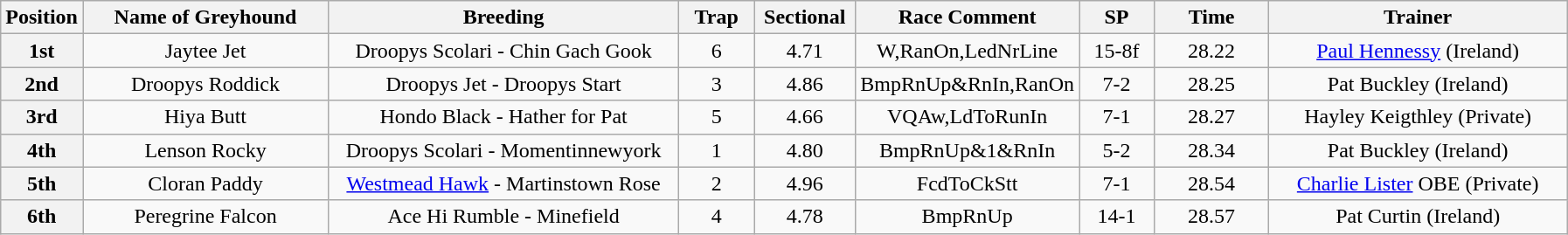<table class="wikitable" style="text-align: center">
<tr>
<th width=50>Position</th>
<th width=180>Name of Greyhound</th>
<th width=260>Breeding</th>
<th width=50>Trap</th>
<th width=70>Sectional</th>
<th width=70>Race Comment</th>
<th width=50>SP</th>
<th width=80>Time</th>
<th width=220>Trainer</th>
</tr>
<tr>
<th>1st</th>
<td>Jaytee Jet</td>
<td>Droopys Scolari - Chin Gach Gook</td>
<td>6</td>
<td>4.71</td>
<td>W,RanOn,LedNrLine</td>
<td>15-8f</td>
<td>28.22</td>
<td><a href='#'>Paul Hennessy</a> (Ireland)</td>
</tr>
<tr>
<th>2nd</th>
<td>Droopys Roddick</td>
<td>Droopys Jet - Droopys Start</td>
<td>3</td>
<td>4.86</td>
<td>BmpRnUp&RnIn,RanOn</td>
<td>7-2</td>
<td>28.25</td>
<td>Pat Buckley (Ireland)</td>
</tr>
<tr>
<th>3rd</th>
<td>Hiya Butt</td>
<td>Hondo Black - Hather for Pat</td>
<td>5</td>
<td>4.66</td>
<td>VQAw,LdToRunIn</td>
<td>7-1</td>
<td>28.27</td>
<td>Hayley Keigthley (Private)</td>
</tr>
<tr>
<th>4th</th>
<td>Lenson Rocky</td>
<td>Droopys Scolari - Momentinnewyork</td>
<td>1</td>
<td>4.80</td>
<td>BmpRnUp&1&RnIn</td>
<td>5-2</td>
<td>28.34</td>
<td>Pat Buckley (Ireland)</td>
</tr>
<tr>
<th>5th</th>
<td>Cloran Paddy</td>
<td><a href='#'>Westmead Hawk</a> - Martinstown Rose</td>
<td>2</td>
<td>4.96</td>
<td>FcdToCkStt</td>
<td>7-1</td>
<td>28.54</td>
<td><a href='#'>Charlie Lister</a> OBE (Private)</td>
</tr>
<tr>
<th>6th</th>
<td>Peregrine Falcon</td>
<td>Ace Hi Rumble - Minefield</td>
<td>4</td>
<td>4.78</td>
<td>BmpRnUp</td>
<td>14-1</td>
<td>28.57</td>
<td>Pat Curtin (Ireland)</td>
</tr>
</table>
